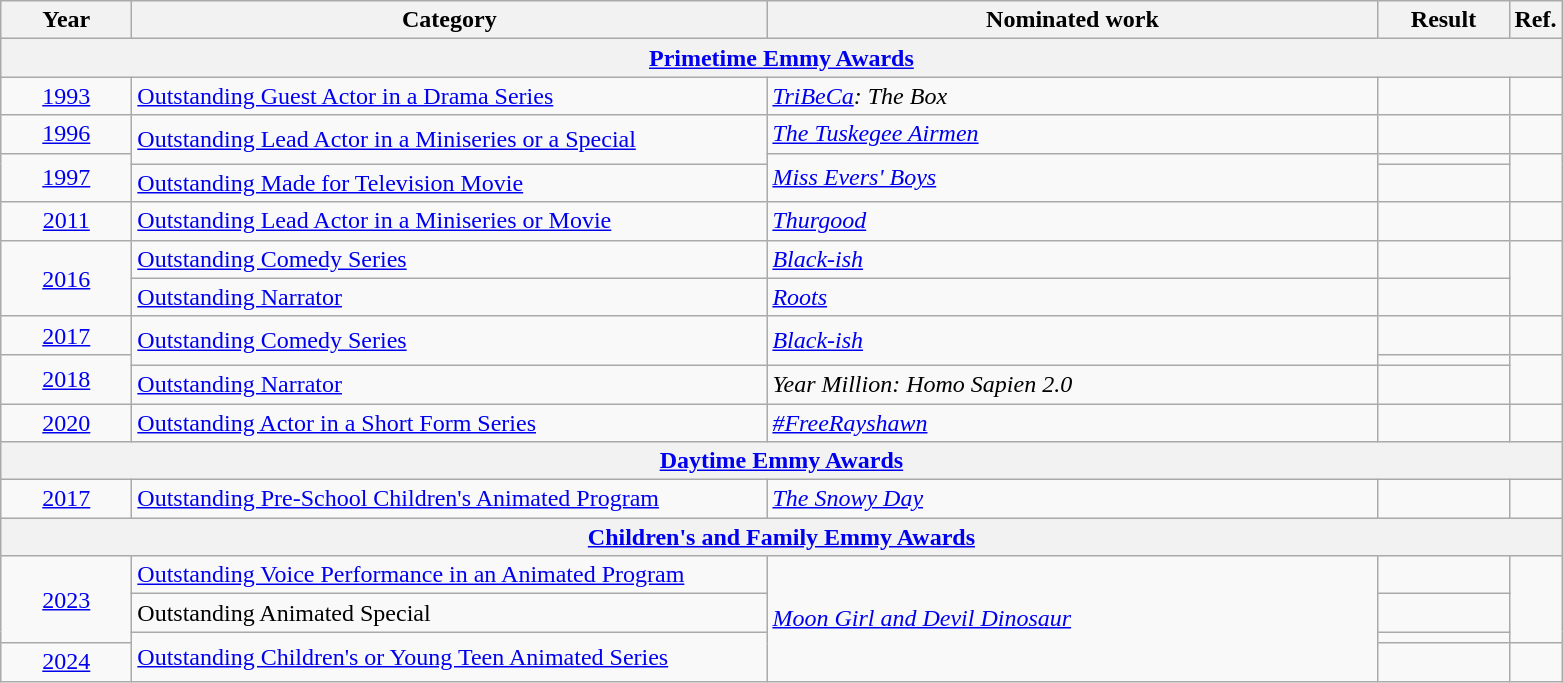<table class=wikitable>
<tr>
<th scope="col" style="width:5em;">Year</th>
<th scope="col" style="width:26em;">Category</th>
<th scope="col" style="width:25em;">Nominated work</th>
<th scope="col" style="width:5em;">Result</th>
<th>Ref.</th>
</tr>
<tr>
<th colspan=5><a href='#'>Primetime Emmy Awards</a></th>
</tr>
<tr>
<td style="text-align:center;"><a href='#'>1993</a></td>
<td><a href='#'>Outstanding Guest Actor in a Drama Series</a></td>
<td><em><a href='#'>TriBeCa</a>: The Box</em></td>
<td></td>
<td style="text-align:center;"></td>
</tr>
<tr>
<td style="text-align:center;"><a href='#'>1996</a></td>
<td rowspan="2"><a href='#'>Outstanding Lead Actor in a Miniseries or a Special</a></td>
<td><em><a href='#'>The Tuskegee Airmen</a></em></td>
<td></td>
<td style="text-align:center;"></td>
</tr>
<tr>
<td style="text-align:center;", rowspan="2"><a href='#'>1997</a></td>
<td rowspan="2"><em><a href='#'>Miss Evers' Boys</a></em></td>
<td></td>
<td style="text-align:center;", rowspan=2></td>
</tr>
<tr>
<td><a href='#'>Outstanding Made for Television Movie</a></td>
<td></td>
</tr>
<tr>
<td style="text-align:center;"><a href='#'>2011</a></td>
<td><a href='#'>Outstanding Lead Actor in a Miniseries or Movie</a></td>
<td><em><a href='#'>Thurgood</a></em></td>
<td></td>
<td style="text-align:center;"></td>
</tr>
<tr>
<td style="text-align:center;", rowspan="2"><a href='#'>2016</a></td>
<td><a href='#'>Outstanding Comedy Series</a></td>
<td><em><a href='#'>Black-ish</a></em></td>
<td></td>
<td style="text-align:center;", rowspan=2></td>
</tr>
<tr>
<td><a href='#'>Outstanding Narrator</a></td>
<td><em><a href='#'>Roots</a></em></td>
<td></td>
</tr>
<tr>
<td style="text-align:center;"><a href='#'>2017</a></td>
<td rowspan="2"><a href='#'>Outstanding Comedy Series</a></td>
<td rowspan="2"><em><a href='#'>Black-ish</a></em></td>
<td></td>
<td style="text-align:center;"></td>
</tr>
<tr>
<td style="text-align:center;", rowspan="2"><a href='#'>2018</a></td>
<td></td>
<td style="text-align:center;", rowspan=2></td>
</tr>
<tr>
<td><a href='#'>Outstanding Narrator</a></td>
<td><em>Year Million: Homo Sapien 2.0</em></td>
<td></td>
</tr>
<tr>
<td style="text-align:center;"><a href='#'>2020</a></td>
<td><a href='#'>Outstanding Actor in a Short Form Series</a></td>
<td><em><a href='#'>#FreeRayshawn</a></em></td>
<td></td>
<td style="text-align:center;"></td>
</tr>
<tr>
<th colspan=5><a href='#'>Daytime Emmy Awards</a></th>
</tr>
<tr>
<td style="text-align:center;"><a href='#'>2017</a></td>
<td><a href='#'>Outstanding Pre-School Children's Animated Program</a></td>
<td><em><a href='#'>The Snowy Day</a></em></td>
<td></td>
<td></td>
</tr>
<tr>
<th colspan=5><a href='#'>Children's and Family Emmy Awards</a></th>
</tr>
<tr>
<td style="text-align:center;" rowspan="3"><a href='#'>2023</a></td>
<td><a href='#'>Outstanding Voice Performance in an Animated Program</a></td>
<td rowspan="4"><em><a href='#'>Moon Girl and Devil Dinosaur</a></em></td>
<td></td>
<td style="text-align:center;" rowspan="3"></td>
</tr>
<tr>
<td>Outstanding Animated Special</td>
<td></td>
</tr>
<tr>
<td rowspan=2><a href='#'>Outstanding Children's or Young Teen Animated Series</a></td>
<td></td>
</tr>
<tr>
<td style="text-align:center;"><a href='#'>2024</a></td>
<td></td>
<td style="text-align:center;"></td>
</tr>
</table>
